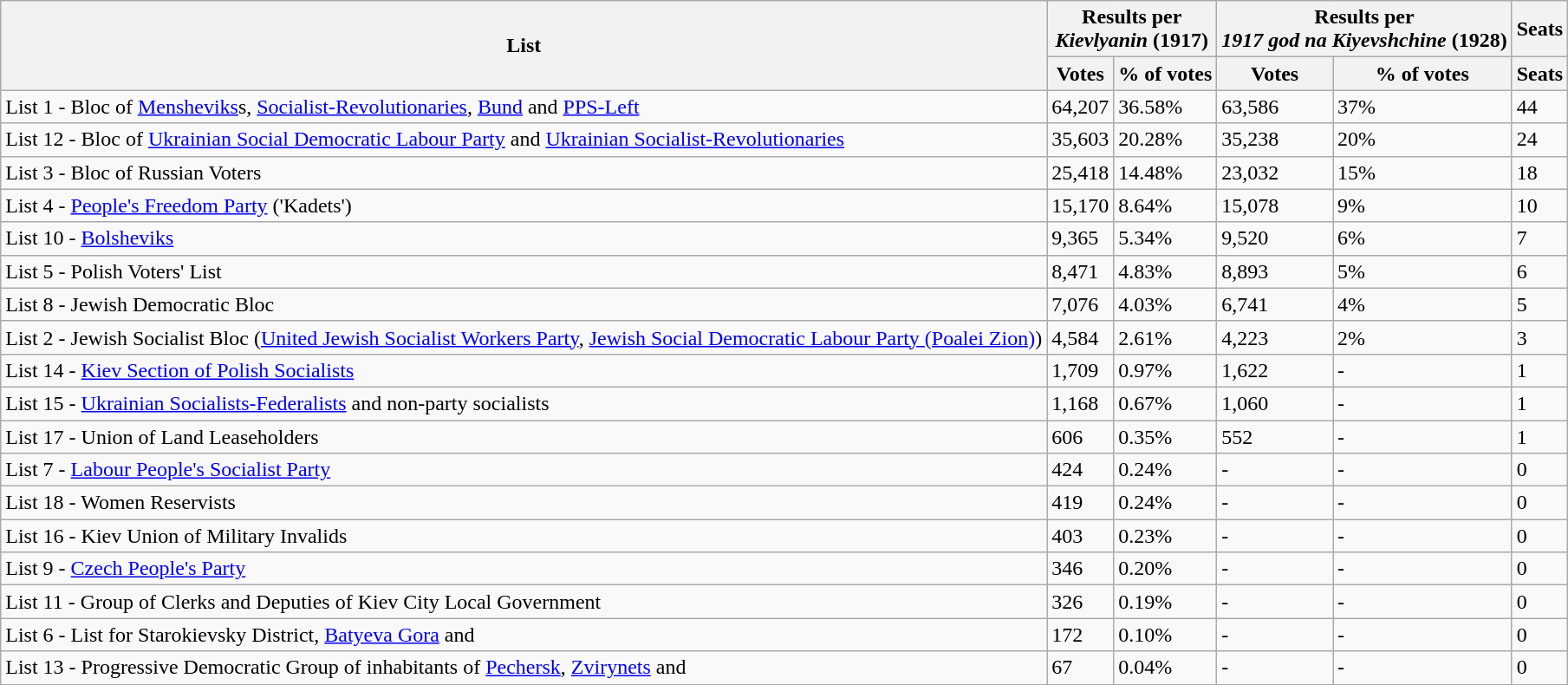<table class="wikitable">
<tr>
<th rowspan=2>List</th>
<th colspan=2>Results per<br><em>Kievlyanin</em> (1917)</th>
<th colspan=2>Results per<br><em>1917 god na Kiyevshchine</em> (1928)</th>
<th>Seats</th>
</tr>
<tr>
<th>Votes</th>
<th>% of votes</th>
<th>Votes</th>
<th>% of votes</th>
<th>Seats</th>
</tr>
<tr>
<td>List 1 - Bloc of <a href='#'>Mensheviks</a>s, <a href='#'>Socialist-Revolutionaries</a>, <a href='#'>Bund</a> and <a href='#'>PPS-Left</a></td>
<td>64,207</td>
<td>36.58%</td>
<td>63,586</td>
<td>37%</td>
<td>44</td>
</tr>
<tr>
<td>List 12 - Bloc of <a href='#'>Ukrainian Social Democratic Labour Party</a> and <a href='#'>Ukrainian Socialist-Revolutionaries</a></td>
<td>35,603</td>
<td>20.28%</td>
<td>35,238</td>
<td>20%</td>
<td>24</td>
</tr>
<tr>
<td>List 3 - Bloc of Russian Voters</td>
<td>25,418</td>
<td>14.48%</td>
<td>23,032</td>
<td>15%</td>
<td>18</td>
</tr>
<tr>
<td>List 4 - <a href='#'>People's Freedom Party</a> ('Kadets')</td>
<td>15,170</td>
<td>8.64%</td>
<td>15,078</td>
<td>9%</td>
<td>10</td>
</tr>
<tr>
<td>List 10 - <a href='#'>Bolsheviks</a></td>
<td>9,365</td>
<td>5.34%</td>
<td>9,520</td>
<td>6%</td>
<td>7</td>
</tr>
<tr>
<td>List 5 - Polish Voters' List</td>
<td>8,471</td>
<td>4.83%</td>
<td>8,893</td>
<td>5%</td>
<td>6</td>
</tr>
<tr>
<td>List 8 - Jewish Democratic Bloc</td>
<td>7,076</td>
<td>4.03%</td>
<td>6,741</td>
<td>4%</td>
<td>5</td>
</tr>
<tr>
<td>List 2 - Jewish Socialist Bloc (<a href='#'>United Jewish Socialist Workers Party</a>, <a href='#'>Jewish Social Democratic Labour Party (Poalei Zion)</a>)</td>
<td>4,584</td>
<td>2.61%</td>
<td>4,223</td>
<td>2%</td>
<td>3</td>
</tr>
<tr>
<td>List 14 - <a href='#'>Kiev Section of Polish Socialists</a></td>
<td>1,709</td>
<td>0.97%</td>
<td>1,622</td>
<td>-</td>
<td>1</td>
</tr>
<tr>
<td>List 15 - <a href='#'>Ukrainian Socialists-Federalists</a> and non-party socialists</td>
<td>1,168</td>
<td>0.67%</td>
<td>1,060</td>
<td>-</td>
<td>1</td>
</tr>
<tr>
<td>List 17 - Union of Land Leaseholders</td>
<td>606</td>
<td>0.35%</td>
<td>552</td>
<td>-</td>
<td>1</td>
</tr>
<tr>
<td>List 7 - <a href='#'>Labour People's Socialist Party</a></td>
<td>424</td>
<td>0.24%</td>
<td>-</td>
<td>-</td>
<td>0</td>
</tr>
<tr>
<td>List 18 - Women Reservists</td>
<td>419</td>
<td>0.24%</td>
<td>-</td>
<td>-</td>
<td>0</td>
</tr>
<tr>
<td>List 16 - Kiev Union of Military Invalids</td>
<td>403</td>
<td>0.23%</td>
<td>-</td>
<td>-</td>
<td>0</td>
</tr>
<tr>
<td>List 9 - <a href='#'>Czech People's Party</a></td>
<td>346</td>
<td>0.20%</td>
<td>-</td>
<td>-</td>
<td>0</td>
</tr>
<tr>
<td>List 11 - Group of Clerks and Deputies of Kiev City Local Government</td>
<td>326</td>
<td>0.19%</td>
<td>-</td>
<td>-</td>
<td>0</td>
</tr>
<tr>
<td>List 6 - List for Starokievsky District, <a href='#'>Batyeva Gora</a> and </td>
<td>172</td>
<td>0.10%</td>
<td>-</td>
<td>-</td>
<td>0</td>
</tr>
<tr>
<td>List 13 - Progressive Democratic Group of inhabitants of <a href='#'>Pechersk</a>, <a href='#'>Zvirynets</a> and </td>
<td>67</td>
<td>0.04%</td>
<td>-</td>
<td>-</td>
<td>0</td>
</tr>
</table>
